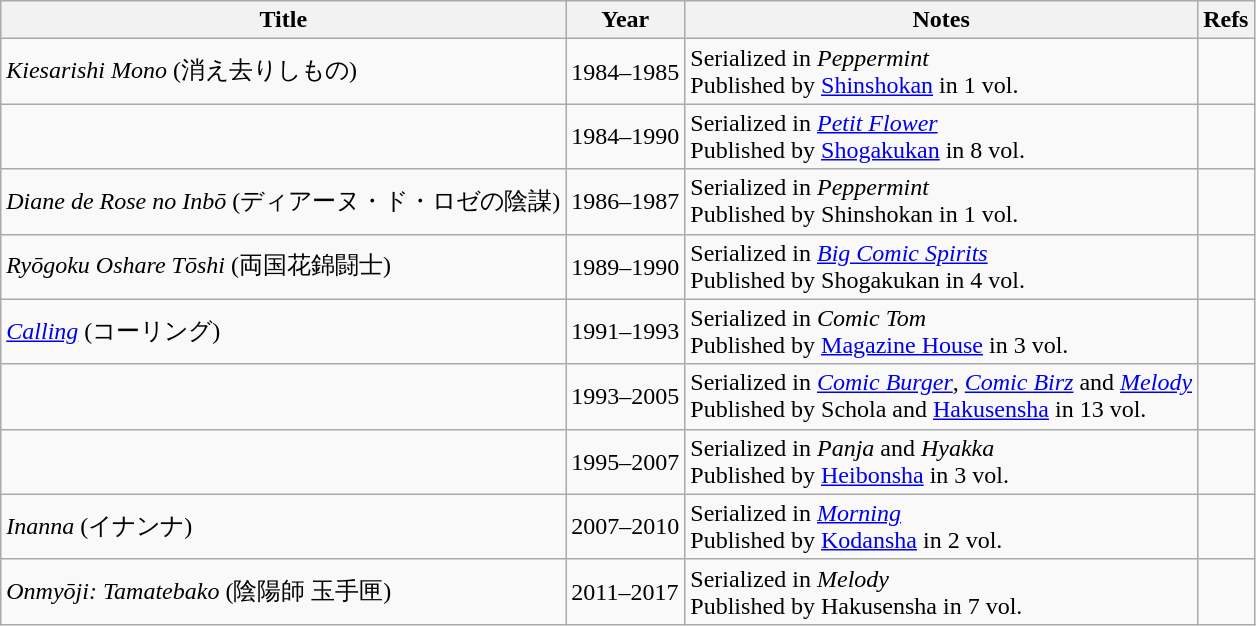<table class="wikitable sortable">
<tr>
<th>Title</th>
<th>Year</th>
<th>Notes</th>
<th>Refs</th>
</tr>
<tr>
<td><em>Kiesarishi Mono</em> (消え去りしもの)</td>
<td>1984–1985</td>
<td>Serialized in <em>Peppermint</em><br>Published by <a href='#'>Shinshokan</a> in 1 vol.</td>
<td></td>
</tr>
<tr>
<td></td>
<td>1984–1990</td>
<td>Serialized in <em><a href='#'>Petit Flower</a></em><br>Published by <a href='#'>Shogakukan</a> in 8 vol.</td>
<td></td>
</tr>
<tr>
<td><em>Diane de Rose no Inbō</em> (ディアーヌ・ド・ロゼの陰謀)</td>
<td>1986–1987</td>
<td>Serialized in <em>Peppermint</em><br>Published by Shinshokan in 1 vol.</td>
<td></td>
</tr>
<tr>
<td><em>Ryōgoku Oshare Tōshi</em> (両国花錦闘士)</td>
<td>1989–1990</td>
<td>Serialized in <em><a href='#'>Big Comic Spirits</a></em><br>Published by Shogakukan in 4 vol.</td>
<td></td>
</tr>
<tr>
<td><em><a href='#'>Calling</a></em> (コーリング)</td>
<td>1991–1993</td>
<td>Serialized in <em>Comic Tom</em><br>Published by <a href='#'>Magazine House</a> in 3 vol.</td>
<td></td>
</tr>
<tr>
<td></td>
<td>1993–2005</td>
<td>Serialized in <em><a href='#'>Comic Burger</a></em>, <em><a href='#'>Comic Birz</a></em> and <em><a href='#'>Melody</a></em><br>Published by Schola and <a href='#'>Hakusensha</a> in 13 vol.</td>
<td></td>
</tr>
<tr>
<td></td>
<td>1995–2007</td>
<td>Serialized in <em>Panja</em> and <em>Hyakka</em><br>Published by <a href='#'>Heibonsha</a> in 3 vol.</td>
<td></td>
</tr>
<tr>
<td><em>Inanna</em> (イナンナ)</td>
<td>2007–2010</td>
<td>Serialized in <em><a href='#'>Morning</a></em><br>Published by <a href='#'>Kodansha</a> in 2 vol.</td>
<td></td>
</tr>
<tr>
<td><em>Onmyōji: Tamatebako</em> (陰陽師 玉手匣)</td>
<td>2011–2017</td>
<td>Serialized in <em>Melody</em><br>Published by Hakusensha in 7 vol.</td>
<td></td>
</tr>
</table>
